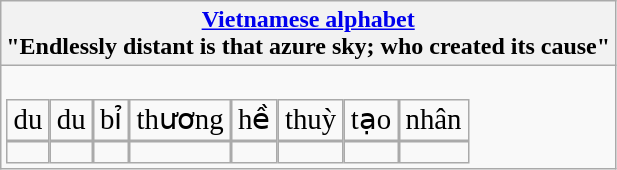<table class="wikitable">
<tr>
<th><a href='#'>Vietnamese alphabet</a><br>"Endlessly distant is that azure sky; who created its cause"</th>
</tr>
<tr>
<td><br><table border="0" cellpadding="2" cellspacing="0">
<tr>
<td style="text-align: center; font-size: 120%; line-height: 1em;">du</td>
<td style="text-align: center; font-size: 120%; line-height: 1em;">du</td>
<td style="text-align: center; font-size: 120%; line-height: 1em;">bỉ</td>
<td style="text-align: center; font-size: 120%; line-height: 1em;">thương</td>
<td style="text-align: center; font-size: 120%; line-height: 1em;">hề</td>
<td style="text-align: center; font-size: 120%; line-height: 1em;">thuỳ</td>
<td style="text-align: center; font-size: 120%; line-height: 1em;">tạo</td>
<td style="text-align: center; font-size: 120%; line-height: 1em;">nhân</td>
</tr>
<tr>
<td style="text-align: center; font-size: 200%; line-height: 1em;"></td>
<td style="text-align: center; font-size: 200%; line-height: 1em;"></td>
<td style="text-align: center; font-size: 200%; line-height: 1em;"></td>
<td style="text-align: center; font-size: 200%; line-height: 1em;"></td>
<td style="text-align: center; font-size: 200%; line-height: 1em;"></td>
<td style="text-align: center; font-size: 200%; line-height: 1em;"></td>
<td style="text-align: center; font-size: 200%; line-height: 1em;"></td>
<td style="text-align: center; font-size: 200%; line-height: 1em;"></td>
</tr>
</table>
</td>
</tr>
</table>
